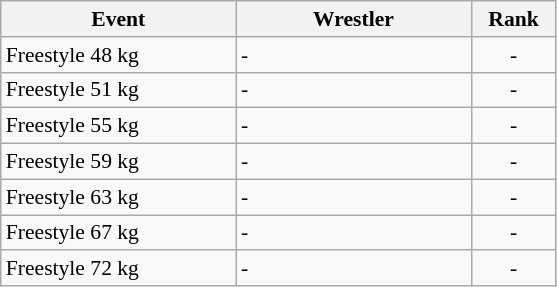<table class="wikitable" style="font-size:90%">
<tr>
<th width=150>Event</th>
<th width=150>Wrestler</th>
<th width=50>Rank</th>
</tr>
<tr>
<td>Freestyle 48 kg</td>
<td>-</td>
<td align="center">-</td>
</tr>
<tr>
<td>Freestyle 51 kg</td>
<td>-</td>
<td align="center">-</td>
</tr>
<tr>
<td>Freestyle 55 kg</td>
<td>-</td>
<td align="center">-</td>
</tr>
<tr>
<td>Freestyle 59 kg</td>
<td>-</td>
<td align="center">-</td>
</tr>
<tr>
<td>Freestyle 63 kg</td>
<td>-</td>
<td align="center">-</td>
</tr>
<tr>
<td>Freestyle 67 kg</td>
<td>-</td>
<td align="center">-</td>
</tr>
<tr>
<td>Freestyle 72 kg</td>
<td>-</td>
<td align="center">-</td>
</tr>
</table>
